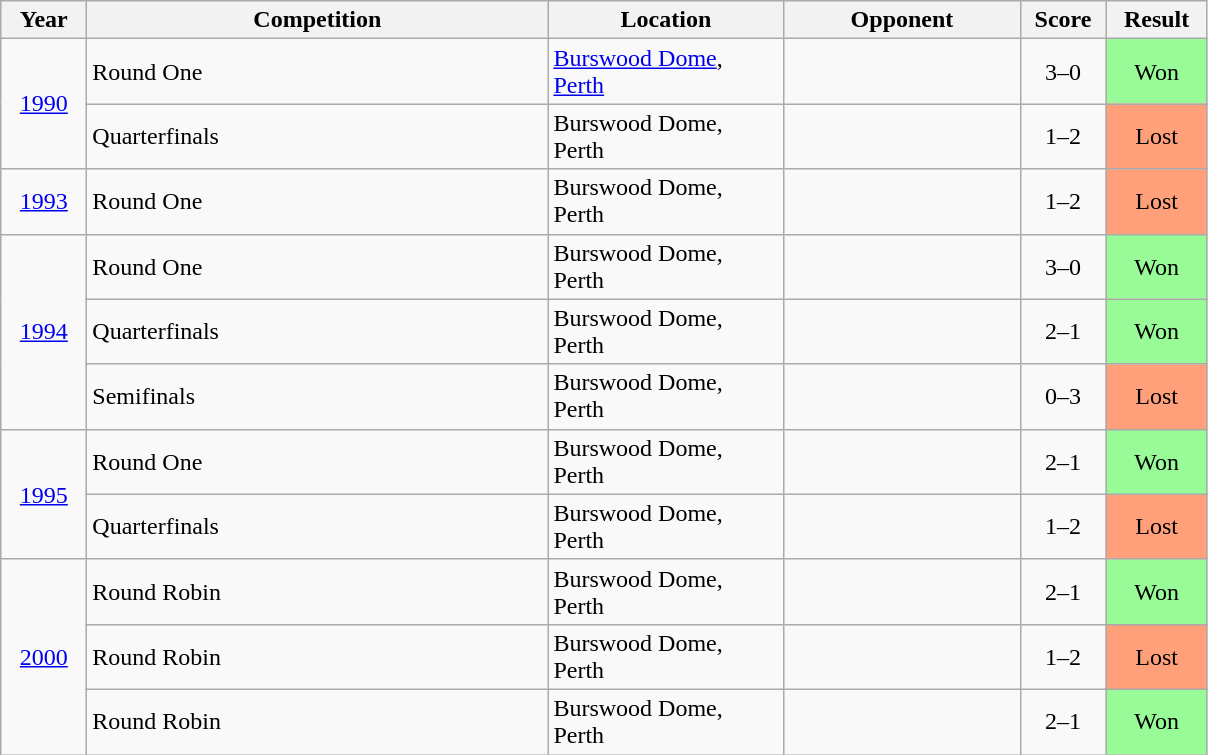<table class="wikitable">
<tr>
<th width="50">Year</th>
<th width="300">Competition</th>
<th width="150">Location</th>
<th width="150">Opponent</th>
<th width="50">Score</th>
<th width="60">Result</th>
</tr>
<tr>
<td align="center" rowspan="2"><a href='#'>1990</a></td>
<td>Round One</td>
<td><a href='#'>Burswood Dome</a>, <a href='#'>Perth</a></td>
<td></td>
<td align="center">3–0</td>
<td align="center" bgcolor="98FB98">Won</td>
</tr>
<tr>
<td>Quarterfinals</td>
<td>Burswood Dome, Perth</td>
<td></td>
<td align="center">1–2</td>
<td align="center" bgcolor="FFA07A">Lost</td>
</tr>
<tr>
<td align="center" rowspan="1"><a href='#'>1993</a></td>
<td>Round One</td>
<td>Burswood Dome, Perth</td>
<td></td>
<td align="center">1–2</td>
<td align="center" bgcolor="FFA07A">Lost</td>
</tr>
<tr>
<td align="center" rowspan="3"><a href='#'>1994</a></td>
<td>Round One</td>
<td>Burswood Dome, Perth</td>
<td></td>
<td align="center">3–0</td>
<td align="center" bgcolor="98FB98">Won</td>
</tr>
<tr>
<td>Quarterfinals</td>
<td>Burswood Dome, Perth</td>
<td></td>
<td align="center">2–1</td>
<td align="center" bgcolor="98FB98">Won</td>
</tr>
<tr>
<td>Semifinals</td>
<td>Burswood Dome, Perth</td>
<td></td>
<td align="center">0–3</td>
<td align="center" bgcolor="FFA07A">Lost</td>
</tr>
<tr>
<td align="center" rowspan="2"><a href='#'>1995</a></td>
<td>Round One</td>
<td>Burswood Dome, Perth</td>
<td></td>
<td align="center">2–1</td>
<td align="center" bgcolor="98FB98">Won</td>
</tr>
<tr>
<td>Quarterfinals</td>
<td>Burswood Dome, Perth</td>
<td></td>
<td align="center">1–2</td>
<td align="center" bgcolor="FFA07A">Lost</td>
</tr>
<tr>
<td align="center" rowspan="3"><a href='#'>2000</a></td>
<td>Round Robin</td>
<td>Burswood Dome, Perth</td>
<td></td>
<td align="center">2–1</td>
<td align="center" bgcolor="#98FB98">Won</td>
</tr>
<tr>
<td>Round Robin</td>
<td>Burswood Dome, Perth</td>
<td></td>
<td align="center">1–2</td>
<td align="center" bgcolor="#FFA07A">Lost</td>
</tr>
<tr>
<td>Round Robin</td>
<td>Burswood Dome, Perth</td>
<td></td>
<td align="center">2–1</td>
<td align="center" bgcolor="#98FB98">Won</td>
</tr>
</table>
